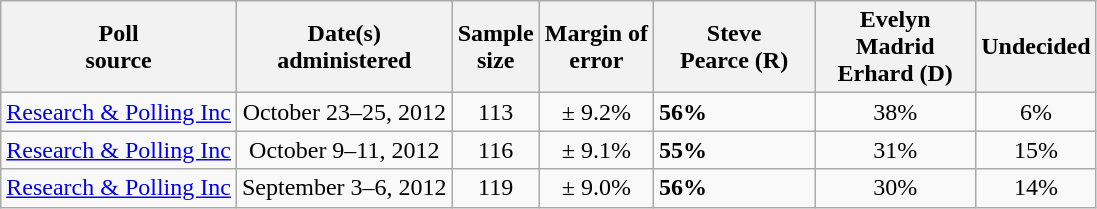<table class="wikitable">
<tr>
<th>Poll<br>source</th>
<th>Date(s)<br>administered</th>
<th>Sample<br>size</th>
<th>Margin of<br>error</th>
<th style="width:100px;">Steve<br>Pearce (R)</th>
<th style="width:100px;">Evelyn<br>Madrid Erhard (D)</th>
<th>Undecided</th>
</tr>
<tr>
<td><a href='#'>Research & Polling Inc</a></td>
<td align=center>October 23–25, 2012</td>
<td align=center>113</td>
<td align=center>± 9.2%</td>
<td><strong>56%</strong></td>
<td align=center>38%</td>
<td align=center>6%</td>
</tr>
<tr>
<td><a href='#'>Research & Polling Inc</a></td>
<td align=center>October 9–11, 2012</td>
<td align=center>116</td>
<td align=center>± 9.1%</td>
<td><strong>55%</strong></td>
<td align=center>31%</td>
<td align=center>15%</td>
</tr>
<tr>
<td><a href='#'>Research & Polling Inc</a></td>
<td align=center>September 3–6, 2012</td>
<td align=center>119</td>
<td align=center>± 9.0%</td>
<td><strong>56%</strong></td>
<td align=center>30%</td>
<td align=center>14%</td>
</tr>
</table>
